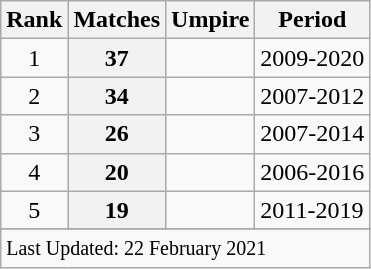<table class="wikitable plainrowheaders sortable">
<tr>
<th scope=col>Rank</th>
<th scope=col>Matches</th>
<th scope=col>Umpire</th>
<th scope=col>Period</th>
</tr>
<tr>
<td align=center>1</td>
<th scope=row style=text-align:center;>37</th>
<td></td>
<td>2009-2020</td>
</tr>
<tr>
<td align=center>2</td>
<th scope=row style=text-align:center;>34</th>
<td></td>
<td>2007-2012</td>
</tr>
<tr>
<td align=center>3</td>
<th scope=row style=text-align:center;>26</th>
<td></td>
<td>2007-2014</td>
</tr>
<tr>
<td align=center>4</td>
<th scope=row style=text-align:center;>20</th>
<td></td>
<td>2006-2016</td>
</tr>
<tr>
<td align=center>5</td>
<th scope=row style=text-align:center;>19</th>
<td></td>
<td>2011-2019</td>
</tr>
<tr>
</tr>
<tr class=sortbottom>
<td colspan=4><small>Last Updated: 22 February 2021</small></td>
</tr>
</table>
